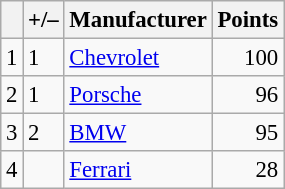<table class="wikitable" style="font-size: 95%;">
<tr>
<th scope="col"></th>
<th scope="col">+/–</th>
<th scope="col">Manufacturer</th>
<th scope="col">Points</th>
</tr>
<tr>
<td align=center>1</td>
<td align="left"> 1</td>
<td> <a href='#'>Chevrolet</a></td>
<td align=right>100</td>
</tr>
<tr>
<td align=center>2</td>
<td align="left"> 1</td>
<td> <a href='#'>Porsche</a></td>
<td align=right>96</td>
</tr>
<tr>
<td align=center>3</td>
<td align="left"> 2</td>
<td> <a href='#'>BMW</a></td>
<td align=right>95</td>
</tr>
<tr>
<td align=center>4</td>
<td align="left"></td>
<td> <a href='#'>Ferrari</a></td>
<td align=right>28</td>
</tr>
</table>
